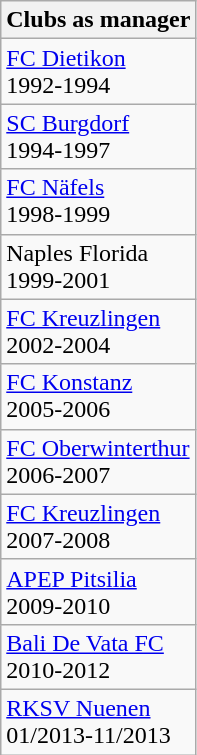<table class="wikitable">
<tr>
<th>Clubs as manager</th>
</tr>
<tr>
<td><a href='#'>FC Dietikon</a><br>1992-1994</td>
</tr>
<tr>
<td><a href='#'>SC Burgdorf</a><br>1994-1997</td>
</tr>
<tr>
<td><a href='#'>FC Näfels</a><br>1998-1999</td>
</tr>
<tr>
<td>Naples Florida<br>1999-2001</td>
</tr>
<tr>
<td><a href='#'>FC Kreuzlingen</a><br>2002-2004</td>
</tr>
<tr>
<td><a href='#'>FC Konstanz</a><br>2005-2006</td>
</tr>
<tr>
<td><a href='#'>FC Oberwinterthur</a><br>2006-2007</td>
</tr>
<tr>
<td><a href='#'>FC Kreuzlingen</a><br>2007-2008</td>
</tr>
<tr>
<td><a href='#'>APEP Pitsilia</a><br>2009-2010</td>
</tr>
<tr>
<td><a href='#'>Bali De Vata FC</a><br>2010-2012</td>
</tr>
<tr>
<td><a href='#'>RKSV Nuenen</a><br>01/2013-11/2013</td>
</tr>
</table>
